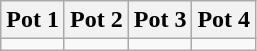<table class="wikitable">
<tr>
<th>Pot 1</th>
<th>Pot 2</th>
<th>Pot 3</th>
<th>Pot 4</th>
</tr>
<tr>
<td valign=top></td>
<td valign=top></td>
<td valign=top></td>
<td valign=top></td>
</tr>
</table>
